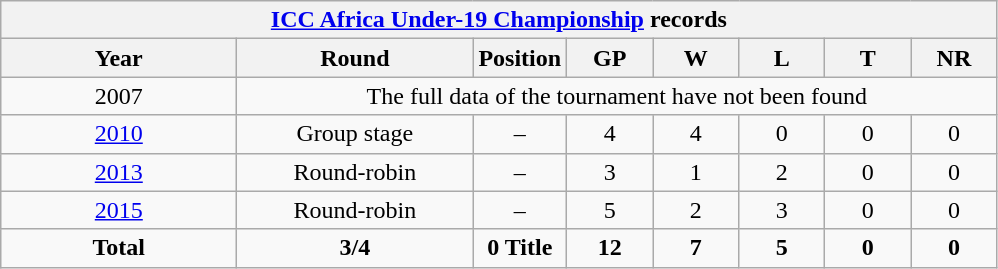<table class="wikitable" style="text-align: center; width=900px;">
<tr>
<th colspan=9><a href='#'>ICC Africa Under-19 Championship</a> records</th>
</tr>
<tr>
<th width=150>Year</th>
<th width=150>Round</th>
<th width=50>Position</th>
<th width=50>GP</th>
<th width=50>W</th>
<th width=50>L</th>
<th width=50>T</th>
<th width=50>NR</th>
</tr>
<tr>
<td> 2007</td>
<td colspan=8>The full data of the tournament have not been found</td>
</tr>
<tr>
<td> <a href='#'>2010</a></td>
<td>Group stage</td>
<td>–</td>
<td>4</td>
<td>4</td>
<td>0</td>
<td>0</td>
<td>0</td>
</tr>
<tr>
<td> <a href='#'>2013</a></td>
<td>Round-robin</td>
<td>–</td>
<td>3</td>
<td>1</td>
<td>2</td>
<td>0</td>
<td>0</td>
</tr>
<tr>
<td> <a href='#'>2015</a></td>
<td>Round-robin</td>
<td>–</td>
<td>5</td>
<td>2</td>
<td>3</td>
<td>0</td>
<td>0</td>
</tr>
<tr>
<td><strong>Total</strong></td>
<td><strong>3/4</strong></td>
<td><strong>0 Title</strong></td>
<td><strong>12</strong></td>
<td><strong>7</strong></td>
<td><strong>5</strong></td>
<td><strong>0</strong></td>
<td><strong>0</strong></td>
</tr>
</table>
